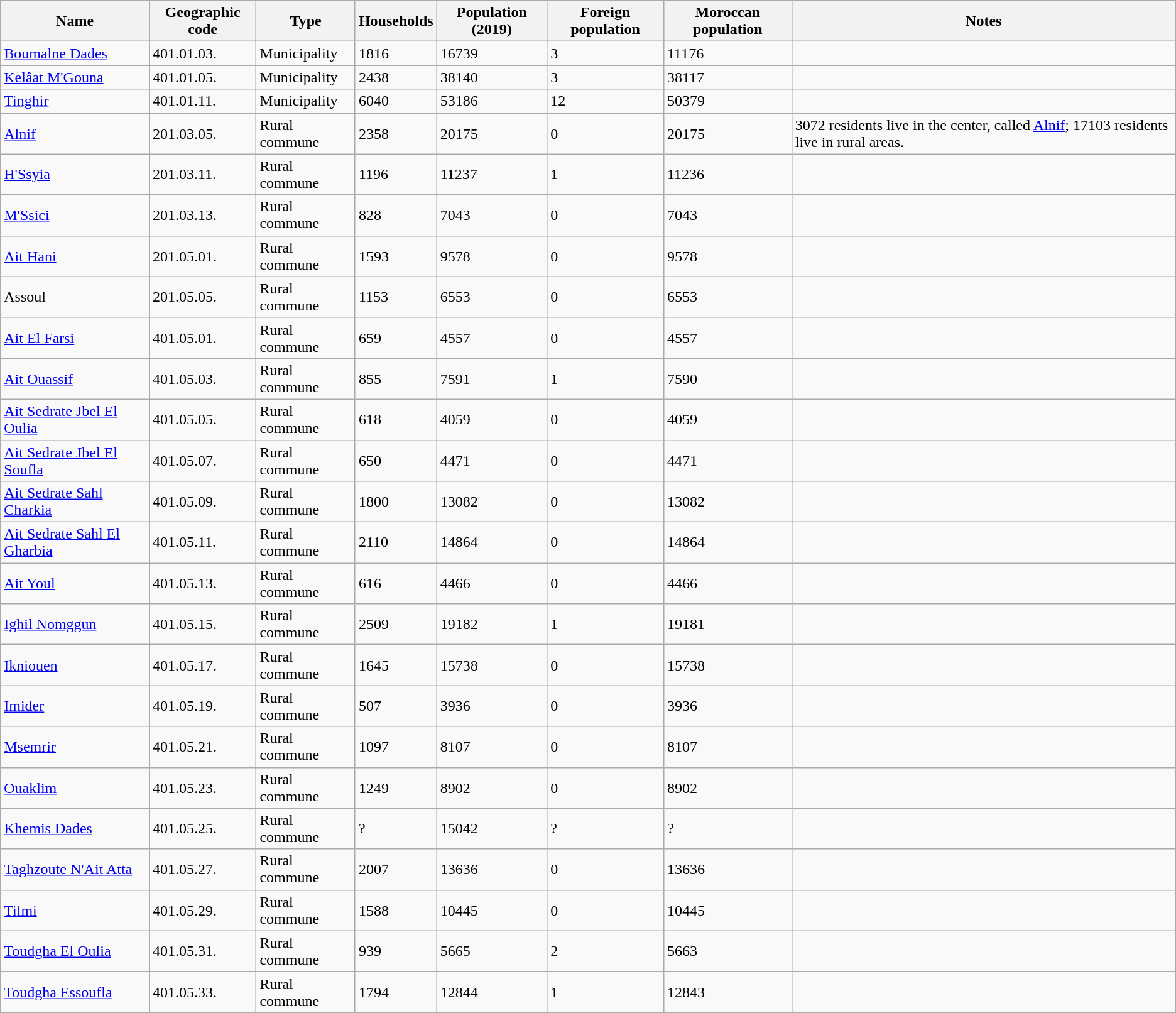<table class="wikitable sortable">
<tr>
<th>Name</th>
<th>Geographic code</th>
<th>Type</th>
<th>Households</th>
<th>Population (2019)</th>
<th>Foreign population</th>
<th>Moroccan population</th>
<th>Notes</th>
</tr>
<tr>
<td><a href='#'>Boumalne Dades</a></td>
<td>401.01.03.</td>
<td>Municipality</td>
<td>1816</td>
<td>16739</td>
<td>3</td>
<td>11176</td>
<td></td>
</tr>
<tr>
<td><a href='#'>Kelâat M'Gouna</a></td>
<td>401.01.05.</td>
<td>Municipality</td>
<td>2438</td>
<td>38140</td>
<td>3</td>
<td>38117</td>
<td></td>
</tr>
<tr>
<td><a href='#'>Tinghir</a></td>
<td>401.01.11.</td>
<td>Municipality</td>
<td>6040</td>
<td>53186</td>
<td>12</td>
<td>50379</td>
<td></td>
</tr>
<tr>
<td><a href='#'>Alnif</a></td>
<td>201.03.05.</td>
<td>Rural commune</td>
<td>2358</td>
<td>20175</td>
<td>0</td>
<td>20175</td>
<td>3072 residents live in the center, called <a href='#'>Alnif</a>; 17103 residents live in rural areas.</td>
</tr>
<tr>
<td><a href='#'>H'Ssyia</a></td>
<td>201.03.11.</td>
<td>Rural commune</td>
<td>1196</td>
<td>11237</td>
<td>1</td>
<td>11236</td>
<td></td>
</tr>
<tr>
<td><a href='#'>M'Ssici</a></td>
<td>201.03.13.</td>
<td>Rural commune</td>
<td>828</td>
<td>7043</td>
<td>0</td>
<td>7043</td>
<td></td>
</tr>
<tr>
<td><a href='#'>Ait Hani</a></td>
<td>201.05.01.</td>
<td>Rural commune</td>
<td>1593</td>
<td>9578</td>
<td>0</td>
<td>9578</td>
<td></td>
</tr>
<tr>
<td>Assoul</td>
<td>201.05.05.</td>
<td>Rural commune</td>
<td>1153</td>
<td>6553</td>
<td>0</td>
<td>6553</td>
<td></td>
</tr>
<tr>
<td><a href='#'>Ait El Farsi</a></td>
<td>401.05.01.</td>
<td>Rural commune</td>
<td>659</td>
<td>4557</td>
<td>0</td>
<td>4557</td>
<td></td>
</tr>
<tr>
<td><a href='#'>Ait Ouassif</a></td>
<td>401.05.03.</td>
<td>Rural commune</td>
<td>855</td>
<td>7591</td>
<td>1</td>
<td>7590</td>
<td></td>
</tr>
<tr>
<td><a href='#'>Ait Sedrate Jbel El Oulia</a></td>
<td>401.05.05.</td>
<td>Rural commune</td>
<td>618</td>
<td>4059</td>
<td>0</td>
<td>4059</td>
<td></td>
</tr>
<tr>
<td><a href='#'>Ait Sedrate Jbel El Soufla</a></td>
<td>401.05.07.</td>
<td>Rural commune</td>
<td>650</td>
<td>4471</td>
<td>0</td>
<td>4471</td>
<td></td>
</tr>
<tr>
<td><a href='#'>Ait Sedrate Sahl Charkia</a></td>
<td>401.05.09.</td>
<td>Rural commune</td>
<td>1800</td>
<td>13082</td>
<td>0</td>
<td>13082</td>
<td></td>
</tr>
<tr>
<td><a href='#'>Ait Sedrate Sahl El Gharbia</a></td>
<td>401.05.11.</td>
<td>Rural commune</td>
<td>2110</td>
<td>14864</td>
<td>0</td>
<td>14864</td>
<td></td>
</tr>
<tr>
<td><a href='#'>Ait Youl</a></td>
<td>401.05.13.</td>
<td>Rural commune</td>
<td>616</td>
<td>4466</td>
<td>0</td>
<td>4466</td>
<td></td>
</tr>
<tr>
<td><a href='#'>Ighil Nomggun</a></td>
<td>401.05.15.</td>
<td>Rural commune</td>
<td>2509</td>
<td>19182</td>
<td>1</td>
<td>19181</td>
<td></td>
</tr>
<tr>
<td><a href='#'>Ikniouen</a></td>
<td>401.05.17.</td>
<td>Rural commune</td>
<td>1645</td>
<td>15738</td>
<td>0</td>
<td>15738</td>
<td></td>
</tr>
<tr>
<td><a href='#'>Imider</a></td>
<td>401.05.19.</td>
<td>Rural commune</td>
<td>507</td>
<td>3936</td>
<td>0</td>
<td>3936</td>
<td></td>
</tr>
<tr>
<td><a href='#'>Msemrir</a></td>
<td>401.05.21.</td>
<td>Rural commune</td>
<td>1097</td>
<td>8107</td>
<td>0</td>
<td>8107</td>
<td></td>
</tr>
<tr>
<td><a href='#'>Ouaklim</a></td>
<td>401.05.23.</td>
<td>Rural commune</td>
<td>1249</td>
<td>8902</td>
<td>0</td>
<td>8902</td>
<td></td>
</tr>
<tr>
<td><a href='#'>Khemis Dades</a></td>
<td>401.05.25.</td>
<td>Rural commune</td>
<td>?</td>
<td>15042</td>
<td>?</td>
<td>?</td>
<td></td>
</tr>
<tr>
<td><a href='#'>Taghzoute N'Ait Atta</a></td>
<td>401.05.27.</td>
<td>Rural commune</td>
<td>2007</td>
<td>13636</td>
<td>0</td>
<td>13636</td>
<td></td>
</tr>
<tr>
<td><a href='#'>Tilmi</a></td>
<td>401.05.29.</td>
<td>Rural commune</td>
<td>1588</td>
<td>10445</td>
<td>0</td>
<td>10445</td>
<td></td>
</tr>
<tr>
<td><a href='#'>Toudgha El Oulia</a></td>
<td>401.05.31.</td>
<td>Rural commune</td>
<td>939</td>
<td>5665</td>
<td>2</td>
<td>5663</td>
<td></td>
</tr>
<tr>
<td><a href='#'>Toudgha Essoufla</a></td>
<td>401.05.33.</td>
<td>Rural commune</td>
<td>1794</td>
<td>12844</td>
<td>1</td>
<td>12843</td>
<td></td>
</tr>
<tr>
</tr>
</table>
